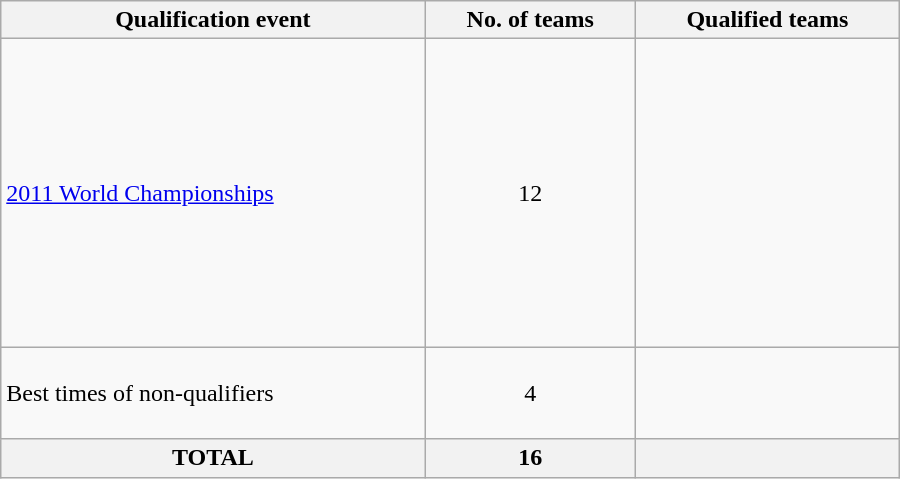<table class=wikitable style="text-align:left" width=600>
<tr>
<th>Qualification event</th>
<th>No. of teams</th>
<th>Qualified teams</th>
</tr>
<tr>
<td rowspan="1"><a href='#'>2011 World Championships</a></td>
<td align=center rowspan="1">12</td>
<td><br><br><br><br><br><br><br><br><br><br><br></td>
</tr>
<tr>
<td rowspan="1">Best times of non-qualifiers</td>
<td align=center rowspan="1">4</td>
<td><br><br><br></td>
</tr>
<tr>
<th>TOTAL</th>
<th>16</th>
<th></th>
</tr>
</table>
